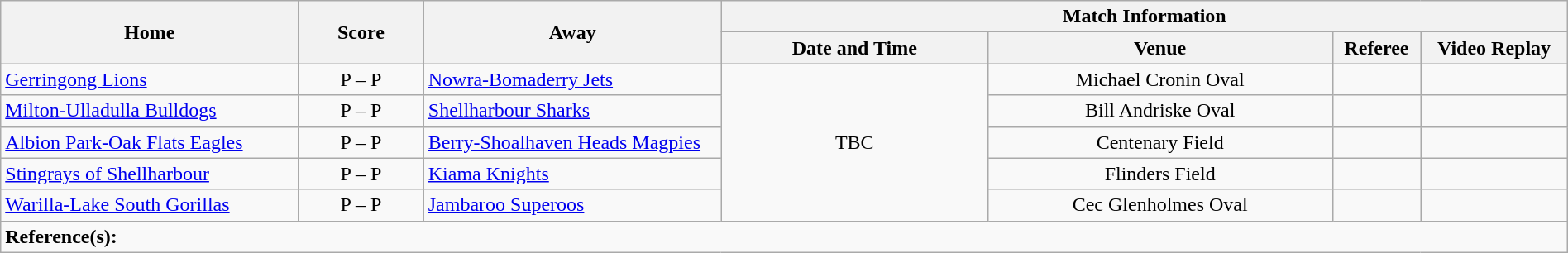<table class="wikitable" width="100% text-align:center;">
<tr>
<th rowspan="2" width="19%">Home</th>
<th rowspan="2" width="8%">Score</th>
<th rowspan="2" width="19%">Away</th>
<th colspan="4">Match Information</th>
</tr>
<tr bgcolor="#CCCCCC">
<th width="17%">Date and Time</th>
<th width="22%">Venue</th>
<th>Referee</th>
<th>Video Replay</th>
</tr>
<tr>
<td> <a href='#'>Gerringong Lions</a></td>
<td style="text-align:center;">P – P</td>
<td> <a href='#'>Nowra-Bomaderry Jets</a></td>
<td rowspan="5" style="text-align:center;">TBC</td>
<td style="text-align:center;">Michael Cronin Oval</td>
<td style="text-align:center;"></td>
<td style="text-align:center;"></td>
</tr>
<tr>
<td> <a href='#'>Milton-Ulladulla Bulldogs</a></td>
<td style="text-align:center;">P – P</td>
<td> <a href='#'>Shellharbour Sharks</a></td>
<td style="text-align:center;">Bill Andriske Oval</td>
<td style="text-align:center;"></td>
<td style="text-align:center;"></td>
</tr>
<tr>
<td> <a href='#'>Albion Park-Oak Flats Eagles</a></td>
<td style="text-align:center;">P – P</td>
<td> <a href='#'>Berry-Shoalhaven Heads Magpies</a></td>
<td style="text-align:center;">Centenary Field</td>
<td style="text-align:center;"></td>
<td style="text-align:center;"></td>
</tr>
<tr>
<td> <a href='#'>Stingrays of Shellharbour</a></td>
<td style="text-align:center;">P – P</td>
<td> <a href='#'>Kiama Knights</a></td>
<td style="text-align:center;">Flinders Field</td>
<td style="text-align:center;"></td>
<td style="text-align:center;"></td>
</tr>
<tr>
<td> <a href='#'>Warilla-Lake South Gorillas</a></td>
<td style="text-align:center;">P – P</td>
<td> <a href='#'>Jambaroo Superoos</a></td>
<td style="text-align:center;">Cec Glenholmes Oval</td>
<td style="text-align:center;"></td>
<td style="text-align:center;"></td>
</tr>
<tr>
<td colspan="7"><strong>Reference(s):</strong></td>
</tr>
</table>
